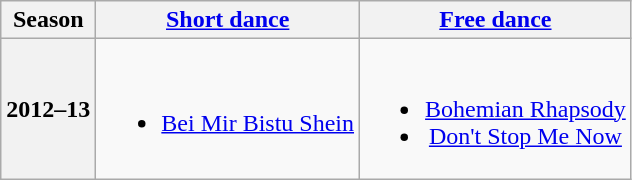<table class=wikitable style=text-align:center>
<tr>
<th>Season</th>
<th><a href='#'>Short dance</a></th>
<th><a href='#'>Free dance</a></th>
</tr>
<tr>
<th>2012–13 <br> </th>
<td><br><ul><li><a href='#'>Bei Mir Bistu Shein</a></li></ul></td>
<td><br><ul><li><a href='#'>Bohemian Rhapsody</a> <br></li><li><a href='#'>Don't Stop Me Now</a> <br></li></ul></td>
</tr>
</table>
